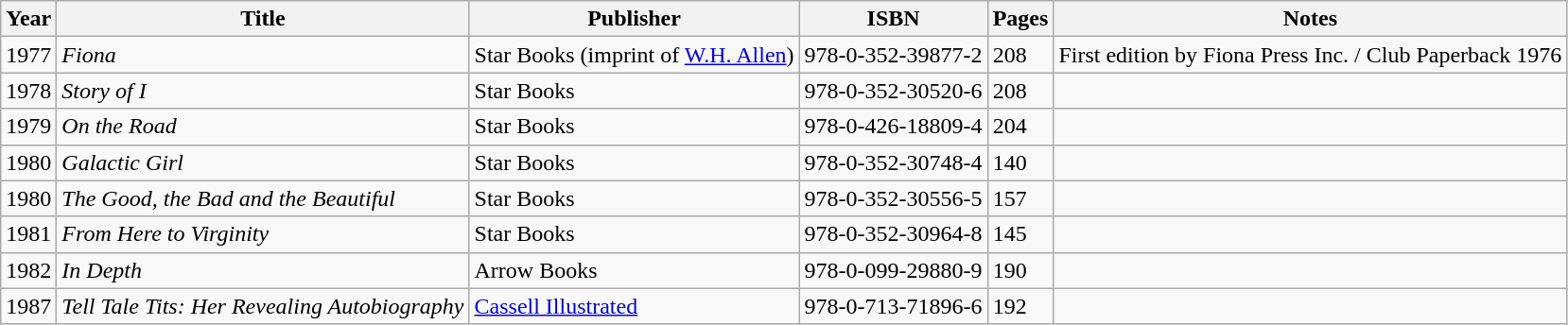<table class="wikitable">
<tr>
<th>Year</th>
<th>Title</th>
<th>Publisher</th>
<th>ISBN</th>
<th>Pages</th>
<th>Notes</th>
</tr>
<tr>
<td>1977</td>
<td><em>Fiona</em></td>
<td>Star Books (imprint of <a href='#'>W.H. Allen</a>)</td>
<td>978-0-352-39877-2</td>
<td>208</td>
<td>First edition by Fiona Press Inc. / Club Paperback 1976</td>
</tr>
<tr>
<td>1978</td>
<td><em>Story of I</em></td>
<td>Star Books</td>
<td>978-0-352-30520-6</td>
<td>208</td>
<td></td>
</tr>
<tr>
<td>1979</td>
<td><em>On the Road</em></td>
<td>Star Books</td>
<td>978-0-426-18809-4</td>
<td>204</td>
<td></td>
</tr>
<tr>
<td>1980</td>
<td><em>Galactic Girl</em></td>
<td>Star Books</td>
<td>978-0-352-30748-4</td>
<td>140</td>
<td></td>
</tr>
<tr>
<td>1980</td>
<td><em>The Good, the Bad and the Beautiful</em></td>
<td>Star Books</td>
<td>978-0-352-30556-5</td>
<td>157</td>
<td></td>
</tr>
<tr>
<td>1981</td>
<td><em>From Here to Virginity</em></td>
<td>Star Books</td>
<td>978-0-352-30964-8</td>
<td>145</td>
<td></td>
</tr>
<tr>
<td>1982</td>
<td><em>In Depth</em></td>
<td>Arrow Books</td>
<td>978-0-099-29880-9</td>
<td>190</td>
<td></td>
</tr>
<tr>
<td>1987</td>
<td><em>Tell Tale Tits: Her Revealing Autobiography</em></td>
<td><a href='#'>Cassell Illustrated</a></td>
<td>978-0-713-71896-6</td>
<td>192</td>
<td></td>
</tr>
</table>
